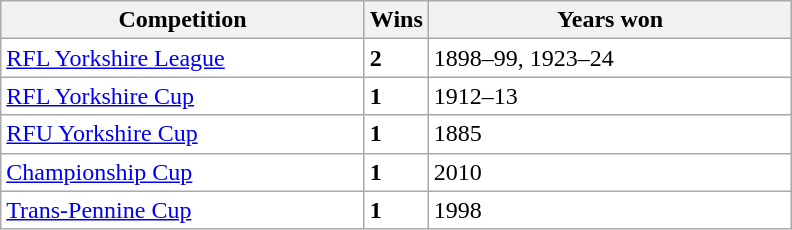<table class="wikitable" style="text-align: left;">
<tr>
<th width=235>Competition</th>
<th width=20>Wins</th>
<th width=235>Years won</th>
</tr>
<tr style="background:#FFFFFF;">
<td><a href='#'>RFL Yorkshire League</a></td>
<td><strong>2</strong></td>
<td>1898–99, 1923–24</td>
</tr>
<tr style="background:#FFFFFF;">
<td><a href='#'>RFL Yorkshire Cup</a></td>
<td><strong>1</strong></td>
<td>1912–13</td>
</tr>
<tr style="background:#FFFFFF;">
<td><a href='#'>RFU Yorkshire Cup</a></td>
<td><strong>1</strong></td>
<td>1885</td>
</tr>
<tr style="background:#FFFFFF;">
<td><a href='#'>Championship Cup</a></td>
<td><strong>1</strong></td>
<td>2010</td>
</tr>
<tr style="background:#FFFFFF;">
<td><a href='#'>Trans-Pennine Cup</a></td>
<td><strong>1</strong></td>
<td>1998</td>
</tr>
</table>
